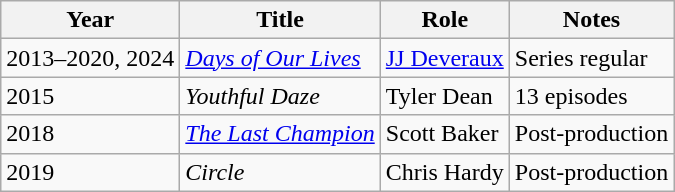<table class="wikitable sortable plainrowheaders">
<tr>
<th scope="col">Year</th>
<th scope="col">Title</th>
<th scope="col">Role</th>
<th scope="col" class="unsortable">Notes</th>
</tr>
<tr>
<td>2013–2020, 2024 </td>
<td><em><a href='#'>Days of Our Lives</a></em></td>
<td><a href='#'>JJ Deveraux</a></td>
<td>Series regular</td>
</tr>
<tr>
<td>2015</td>
<td><em>Youthful Daze</em></td>
<td>Tyler Dean</td>
<td>13 episodes</td>
</tr>
<tr>
<td>2018</td>
<td><em><a href='#'>The Last Champion</a></em></td>
<td>Scott Baker</td>
<td>Post-production</td>
</tr>
<tr>
<td>2019</td>
<td><em>Circle</em></td>
<td>Chris Hardy</td>
<td>Post-production</td>
</tr>
</table>
